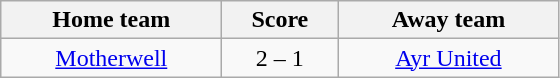<table class="wikitable" style="text-align: center">
<tr>
<th width=140>Home team</th>
<th width=70>Score</th>
<th width=140>Away team</th>
</tr>
<tr>
<td><a href='#'>Motherwell</a></td>
<td>2 – 1</td>
<td><a href='#'>Ayr United</a></td>
</tr>
</table>
